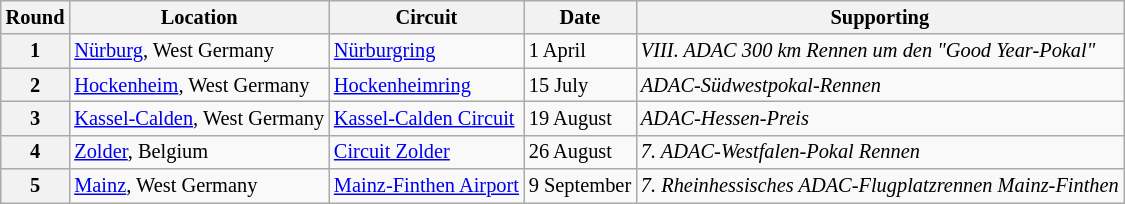<table class="wikitable" style="font-size: 85%;">
<tr>
<th>Round</th>
<th>Location</th>
<th>Circuit</th>
<th>Date</th>
<th>Supporting</th>
</tr>
<tr>
<th>1</th>
<td><a href='#'>Nürburg</a>, West Germany</td>
<td><a href='#'>Nürburgring</a></td>
<td>1 April</td>
<td><em>VIII. ADAC 300 km Rennen um den "Good Year-Pokal"</em></td>
</tr>
<tr>
<th>2</th>
<td><a href='#'>Hockenheim</a>, West Germany</td>
<td><a href='#'>Hockenheimring</a></td>
<td>15 July</td>
<td><em>ADAC-Südwestpokal-Rennen</em></td>
</tr>
<tr>
<th>3</th>
<td><a href='#'>Kassel-Calden</a>, West Germany</td>
<td><a href='#'>Kassel-Calden Circuit</a></td>
<td>19 August</td>
<td><em>ADAC-Hessen-Preis</em></td>
</tr>
<tr>
<th>4</th>
<td><a href='#'>Zolder</a>, Belgium</td>
<td><a href='#'>Circuit Zolder</a></td>
<td>26 August</td>
<td><em>7. ADAC-Westfalen-Pokal Rennen</em></td>
</tr>
<tr>
<th>5</th>
<td><a href='#'>Mainz</a>, West Germany</td>
<td><a href='#'>Mainz-Finthen Airport</a></td>
<td>9 September</td>
<td><em>7. Rheinhessisches ADAC-Flugplatzrennen Mainz-Finthen</em></td>
</tr>
</table>
